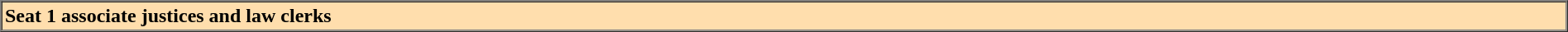<table style="width:100%; margin:auto;" border=1 cellspacing=0 cellpadding=2>
<tr>
<th colspan="2" style="text-align:left; background:#ffdead;">Seat 1 associate justices and law clerks<br>
</th>
</tr>
</table>
